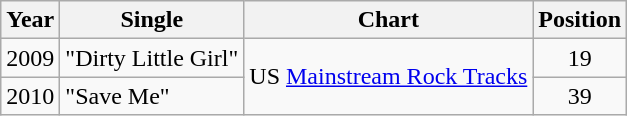<table class="wikitable">
<tr>
<th>Year</th>
<th>Single</th>
<th>Chart</th>
<th>Position</th>
</tr>
<tr>
<td rowspan="1">2009</td>
<td rowspan="1">"Dirty Little Girl"</td>
<td rowspan="2">US <a href='#'>Mainstream Rock Tracks</a></td>
<td align="center">19</td>
</tr>
<tr>
<td rowspan="1">2010</td>
<td rowspan="1">"Save Me"</td>
<td align="center">39</td>
</tr>
</table>
